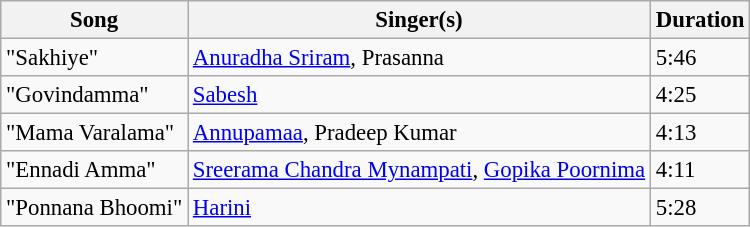<table class="wikitable" style="font-size:95%;">
<tr>
<th>Song</th>
<th>Singer(s)</th>
<th>Duration</th>
</tr>
<tr>
<td>"Sakhiye"</td>
<td><a href='#'>Anuradha Sriram</a>, Prasanna</td>
<td>5:46</td>
</tr>
<tr>
<td>"Govindamma"</td>
<td><a href='#'>Sabesh</a></td>
<td>4:25</td>
</tr>
<tr>
<td>"Mama Varalama"</td>
<td><a href='#'>Annupamaa</a>, Pradeep Kumar</td>
<td>4:13</td>
</tr>
<tr>
<td>"Ennadi Amma"</td>
<td><a href='#'>Sreerama Chandra Mynampati</a>, <a href='#'>Gopika Poornima</a></td>
<td>4:11</td>
</tr>
<tr>
<td>"Ponnana Bhoomi"</td>
<td><a href='#'>Harini</a></td>
<td>5:28</td>
</tr>
</table>
